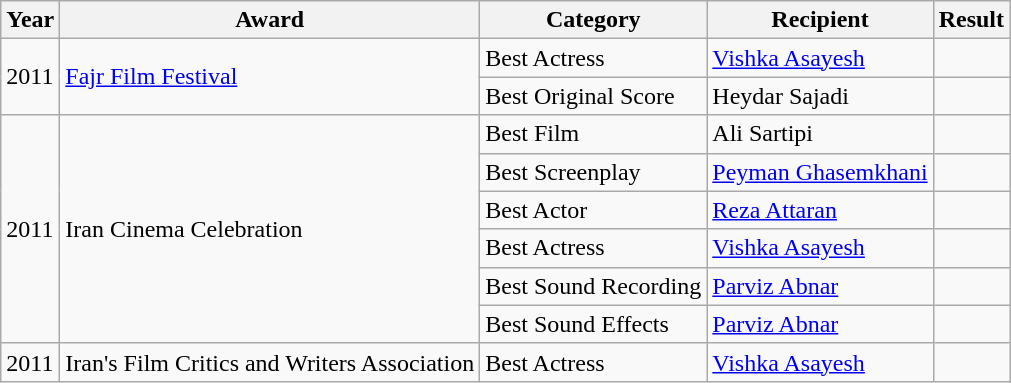<table class="wikitable">
<tr>
<th>Year</th>
<th>Award</th>
<th>Category</th>
<th>Recipient</th>
<th>Result</th>
</tr>
<tr>
<td rowspan="2">2011</td>
<td rowspan="2"><a href='#'>Fajr Film Festival</a></td>
<td>Best Actress</td>
<td><a href='#'>Vishka Asayesh</a></td>
<td></td>
</tr>
<tr>
<td>Best Original Score</td>
<td>Heydar Sajadi</td>
<td></td>
</tr>
<tr>
<td rowspan="6">2011</td>
<td rowspan="6">Iran Cinema Celebration</td>
<td>Best Film</td>
<td>Ali Sartipi</td>
<td></td>
</tr>
<tr>
<td>Best Screenplay</td>
<td><a href='#'>Peyman Ghasemkhani</a></td>
<td></td>
</tr>
<tr>
<td>Best Actor</td>
<td><a href='#'>Reza Attaran</a></td>
<td></td>
</tr>
<tr>
<td>Best Actress</td>
<td><a href='#'>Vishka Asayesh</a></td>
<td></td>
</tr>
<tr>
<td>Best Sound Recording</td>
<td><a href='#'>Parviz Abnar</a></td>
<td></td>
</tr>
<tr>
<td>Best Sound Effects</td>
<td><a href='#'>Parviz Abnar</a></td>
<td></td>
</tr>
<tr>
<td>2011</td>
<td>Iran's Film Critics and Writers Association</td>
<td>Best Actress</td>
<td><a href='#'>Vishka Asayesh</a></td>
<td></td>
</tr>
</table>
